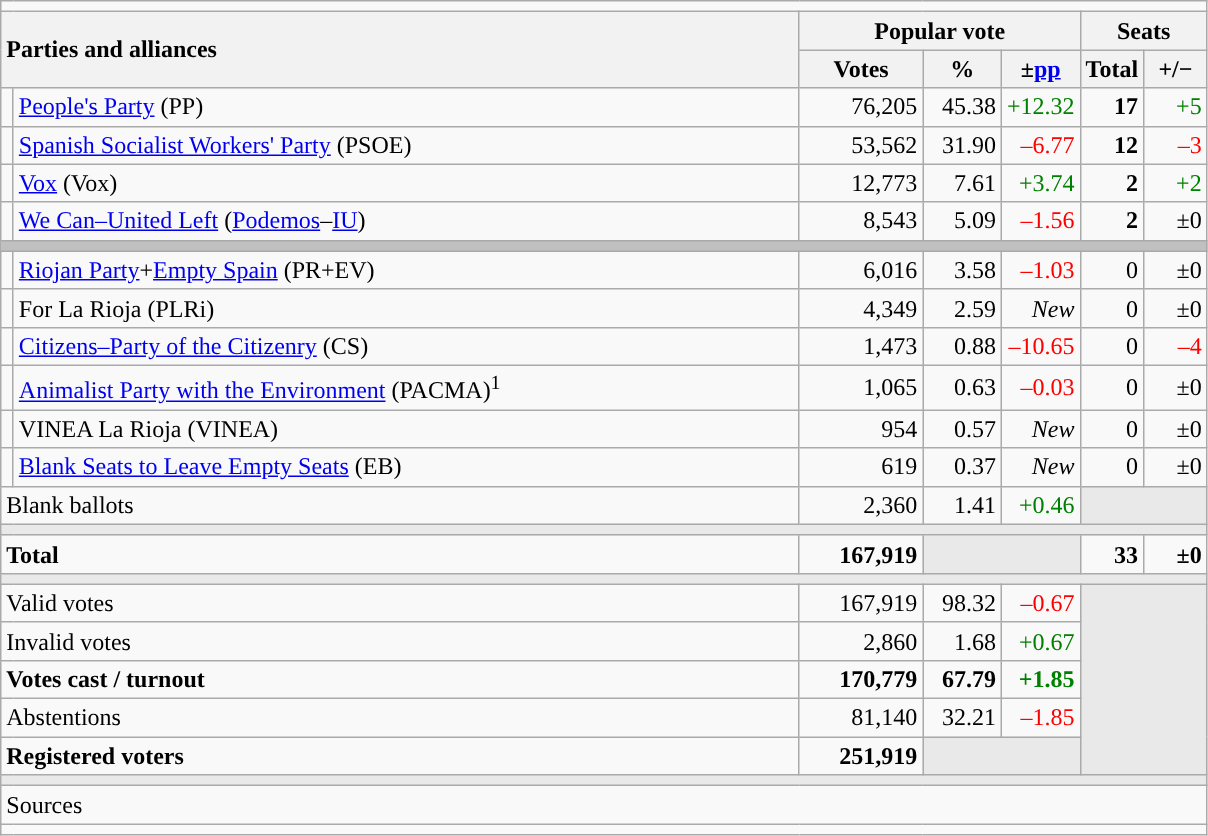<table class="wikitable" style="text-align:right;">
<tr>
<td colspan="7"></td>
</tr>
<tr>
<th style="text-align:left;" rowspan="2" colspan="2" width="525">Parties and alliances</th>
<th colspan="3">Popular vote</th>
<th colspan="2">Seats</th>
</tr>
<tr>
<th width="75">Votes</th>
<th width="45">%</th>
<th width="45">±<a href='#'>pp</a></th>
<th width="35">Total</th>
<th width="35">+/−</th>
</tr>
<tr>
<td width="1" style="color:inherit;background:"></td>
<td align="left"><a href='#'>People's Party</a> (PP)</td>
<td>76,205</td>
<td>45.38</td>
<td style="color:green;">+12.32</td>
<td><strong>17</strong></td>
<td style="color:green;">+5</td>
</tr>
<tr>
<td style="color:inherit;background:"></td>
<td align="left"><a href='#'>Spanish Socialist Workers' Party</a> (PSOE)</td>
<td>53,562</td>
<td>31.90</td>
<td style="color:red;">–6.77</td>
<td><strong>12</strong></td>
<td style="color:red;">–3</td>
</tr>
<tr>
<td style="color:inherit;background:"></td>
<td align="left"><a href='#'>Vox</a> (Vox)</td>
<td>12,773</td>
<td>7.61</td>
<td style="color:green;">+3.74</td>
<td><strong>2</strong></td>
<td style="color:green;">+2</td>
</tr>
<tr>
<td style="color:inherit;background:"></td>
<td align="left"><a href='#'>We Can–United Left</a> (<a href='#'>Podemos</a>–<a href='#'>IU</a>)</td>
<td>8,543</td>
<td>5.09</td>
<td style="color:red;">–1.56</td>
<td><strong>2</strong></td>
<td>±0</td>
</tr>
<tr>
<td colspan="7" bgcolor="#C0C0C0"></td>
</tr>
<tr>
<td style="color:inherit;background:"></td>
<td align="left"><a href='#'>Riojan Party</a>+<a href='#'>Empty Spain</a> (PR+EV)</td>
<td>6,016</td>
<td>3.58</td>
<td style="color:red;">–1.03</td>
<td>0</td>
<td>±0</td>
</tr>
<tr>
<td style="color:inherit;background:"></td>
<td align="left">For La Rioja (PLRi)</td>
<td>4,349</td>
<td>2.59</td>
<td><em>New</em></td>
<td>0</td>
<td>±0</td>
</tr>
<tr>
<td style="color:inherit;background:"></td>
<td align="left"><a href='#'>Citizens–Party of the Citizenry</a> (CS)</td>
<td>1,473</td>
<td>0.88</td>
<td style="color:red;">–10.65</td>
<td>0</td>
<td style="color:red;">–4</td>
</tr>
<tr>
<td style="color:inherit;background:"></td>
<td align="left"><a href='#'>Animalist Party with the Environment</a> (PACMA)<sup>1</sup></td>
<td>1,065</td>
<td>0.63</td>
<td style="color:red;">–0.03</td>
<td>0</td>
<td>±0</td>
</tr>
<tr>
<td style="color:inherit;background:"></td>
<td align="left">VINEA La Rioja (VINEA)</td>
<td>954</td>
<td>0.57</td>
<td><em>New</em></td>
<td>0</td>
<td>±0</td>
</tr>
<tr>
<td style="color:inherit;background:"></td>
<td align="left"><a href='#'>Blank Seats to Leave Empty Seats</a> (EB)</td>
<td>619</td>
<td>0.37</td>
<td><em>New</em></td>
<td>0</td>
<td>±0</td>
</tr>
<tr>
<td align="left" colspan="2">Blank ballots</td>
<td>2,360</td>
<td>1.41</td>
<td style="color:green;">+0.46</td>
<td bgcolor="#E9E9E9" colspan="2"></td>
</tr>
<tr>
<td colspan="7" bgcolor="#E9E9E9"></td>
</tr>
<tr style="font-weight:bold;">
<td align="left" colspan="2">Total</td>
<td>167,919</td>
<td bgcolor="#E9E9E9" colspan="2"></td>
<td>33</td>
<td>±0</td>
</tr>
<tr>
<td colspan="7" bgcolor="#E9E9E9"></td>
</tr>
<tr>
<td align="left" colspan="2">Valid votes</td>
<td>167,919</td>
<td>98.32</td>
<td style="color:red;">–0.67</td>
<td bgcolor="#E9E9E9" colspan="2" rowspan="5"></td>
</tr>
<tr>
<td align="left" colspan="2">Invalid votes</td>
<td>2,860</td>
<td>1.68</td>
<td style="color:green;">+0.67</td>
</tr>
<tr style="font-weight:bold;">
<td align="left" colspan="2">Votes cast / turnout</td>
<td>170,779</td>
<td>67.79</td>
<td style="color:green;">+1.85</td>
</tr>
<tr>
<td align="left" colspan="2">Abstentions</td>
<td>81,140</td>
<td>32.21</td>
<td style="color:red;">–1.85</td>
</tr>
<tr style="font-weight:bold;">
<td align="left" colspan="2">Registered voters</td>
<td>251,919</td>
<td bgcolor="#E9E9E9" colspan="2"></td>
</tr>
<tr>
<td colspan="7" bgcolor="#E9E9E9"></td>
</tr>
<tr>
<td align="left" colspan="7">Sources</td>
</tr>
<tr>
<td colspan="7" style="text-align:left; max-width:790px;"></td>
</tr>
</table>
